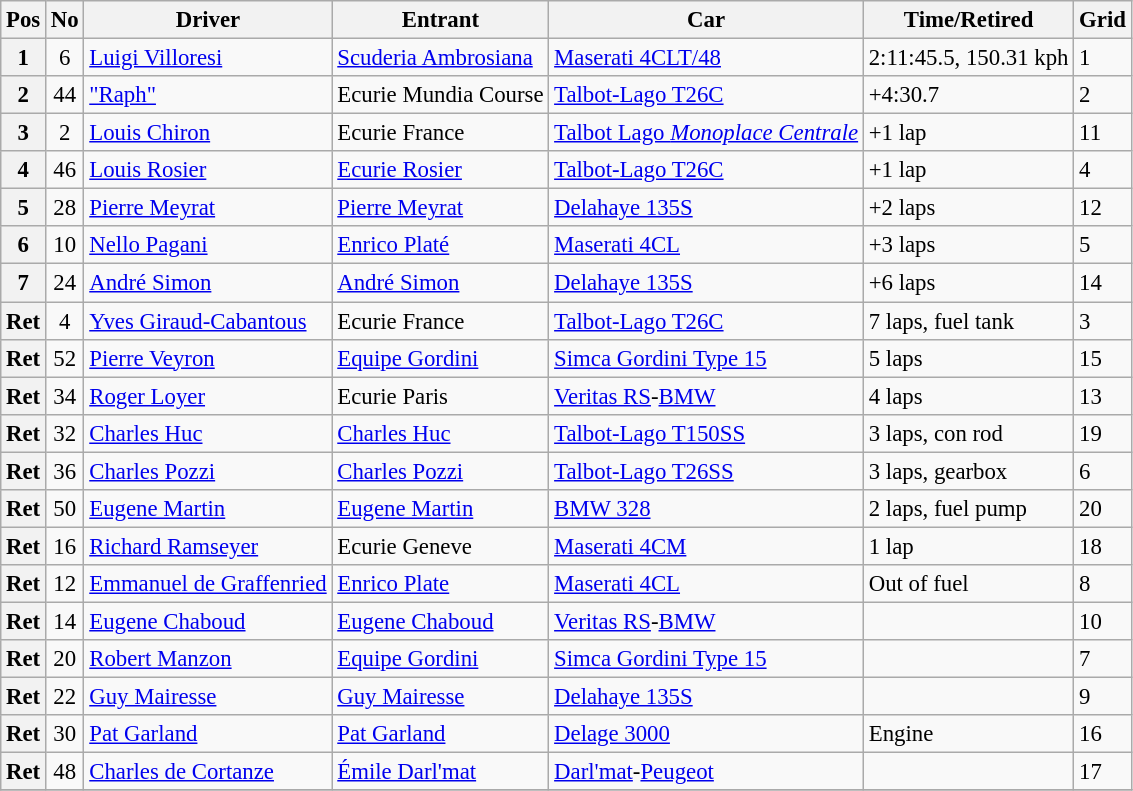<table class="wikitable" style="font-size: 95%;">
<tr>
<th>Pos</th>
<th>No</th>
<th>Driver</th>
<th>Entrant</th>
<th>Car</th>
<th>Time/Retired</th>
<th>Grid</th>
</tr>
<tr>
<th>1</th>
<td align="center">6</td>
<td> <a href='#'>Luigi Villoresi</a></td>
<td><a href='#'>Scuderia Ambrosiana</a></td>
<td><a href='#'>Maserati 4CLT/48</a></td>
<td>2:11:45.5, 150.31 kph</td>
<td>1</td>
</tr>
<tr>
<th>2</th>
<td align="center">44</td>
<td> <a href='#'>"Raph"</a></td>
<td>Ecurie Mundia Course</td>
<td><a href='#'>Talbot-Lago T26C</a></td>
<td>+4:30.7</td>
<td>2</td>
</tr>
<tr>
<th>3</th>
<td align="center">2</td>
<td> <a href='#'>Louis Chiron</a></td>
<td>Ecurie France</td>
<td><a href='#'>Talbot Lago <em>Monoplace Centrale</em></a></td>
<td>+1 lap</td>
<td>11</td>
</tr>
<tr>
<th>4</th>
<td align="center">46</td>
<td> <a href='#'>Louis Rosier</a></td>
<td><a href='#'>Ecurie Rosier</a></td>
<td><a href='#'>Talbot-Lago T26C</a></td>
<td>+1 lap</td>
<td>4</td>
</tr>
<tr>
<th>5</th>
<td align="center">28</td>
<td> <a href='#'>Pierre Meyrat</a></td>
<td><a href='#'>Pierre Meyrat</a></td>
<td><a href='#'>Delahaye 135S</a></td>
<td>+2 laps</td>
<td>12</td>
</tr>
<tr>
<th>6</th>
<td align="center">10</td>
<td> <a href='#'>Nello Pagani</a></td>
<td><a href='#'>Enrico Platé</a></td>
<td><a href='#'>Maserati 4CL</a></td>
<td>+3 laps</td>
<td>5</td>
</tr>
<tr>
<th>7</th>
<td align="center">24</td>
<td> <a href='#'>André Simon</a></td>
<td><a href='#'>André Simon</a></td>
<td><a href='#'>Delahaye 135S</a></td>
<td>+6 laps</td>
<td>14</td>
</tr>
<tr>
<th>Ret</th>
<td align="center">4</td>
<td> <a href='#'>Yves Giraud-Cabantous</a></td>
<td>Ecurie France</td>
<td><a href='#'>Talbot-Lago T26C</a></td>
<td>7 laps, fuel tank</td>
<td>3</td>
</tr>
<tr>
<th>Ret</th>
<td align="center">52</td>
<td> <a href='#'>Pierre Veyron</a></td>
<td><a href='#'>Equipe Gordini</a></td>
<td><a href='#'>Simca Gordini Type 15</a></td>
<td>5 laps</td>
<td>15</td>
</tr>
<tr>
<th>Ret</th>
<td align="center">34</td>
<td> <a href='#'>Roger Loyer</a></td>
<td>Ecurie Paris</td>
<td><a href='#'>Veritas RS</a>-<a href='#'>BMW</a></td>
<td>4 laps</td>
<td>13</td>
</tr>
<tr>
<th>Ret</th>
<td align="center">32</td>
<td> <a href='#'>Charles Huc</a></td>
<td><a href='#'>Charles Huc</a></td>
<td><a href='#'>Talbot-Lago T150SS</a></td>
<td>3 laps, con rod</td>
<td>19</td>
</tr>
<tr>
<th>Ret</th>
<td align="center">36</td>
<td> <a href='#'>Charles Pozzi</a></td>
<td><a href='#'>Charles Pozzi</a></td>
<td><a href='#'>Talbot-Lago T26SS</a></td>
<td>3 laps, gearbox</td>
<td>6</td>
</tr>
<tr>
<th>Ret</th>
<td align="center">50</td>
<td> <a href='#'>Eugene Martin</a></td>
<td><a href='#'>Eugene Martin</a></td>
<td><a href='#'>BMW 328</a></td>
<td>2 laps, fuel pump</td>
<td>20</td>
</tr>
<tr>
<th>Ret</th>
<td align="center">16</td>
<td> <a href='#'>Richard Ramseyer</a></td>
<td>Ecurie Geneve</td>
<td><a href='#'>Maserati 4CM</a></td>
<td>1 lap</td>
<td>18</td>
</tr>
<tr>
<th>Ret</th>
<td align="center">12</td>
<td> <a href='#'>Emmanuel de Graffenried</a></td>
<td><a href='#'>Enrico Plate</a></td>
<td><a href='#'>Maserati 4CL</a></td>
<td>Out of fuel</td>
<td>8</td>
</tr>
<tr>
<th>Ret</th>
<td align="center">14</td>
<td> <a href='#'>Eugene Chaboud</a></td>
<td><a href='#'>Eugene Chaboud</a></td>
<td><a href='#'>Veritas RS</a>-<a href='#'>BMW</a></td>
<td></td>
<td>10</td>
</tr>
<tr>
<th>Ret</th>
<td align="center">20</td>
<td> <a href='#'>Robert Manzon</a></td>
<td><a href='#'>Equipe Gordini</a></td>
<td><a href='#'>Simca Gordini Type 15</a></td>
<td></td>
<td>7</td>
</tr>
<tr>
<th>Ret</th>
<td align="center">22</td>
<td> <a href='#'>Guy Mairesse</a></td>
<td><a href='#'>Guy Mairesse</a></td>
<td><a href='#'>Delahaye 135S</a></td>
<td></td>
<td>9</td>
</tr>
<tr>
<th>Ret</th>
<td align="center">30</td>
<td> <a href='#'>Pat Garland</a></td>
<td><a href='#'>Pat Garland</a></td>
<td><a href='#'>Delage 3000</a></td>
<td>Engine</td>
<td>16</td>
</tr>
<tr>
<th>Ret</th>
<td align="center">48</td>
<td> <a href='#'>Charles de Cortanze</a></td>
<td><a href='#'>Émile Darl'mat</a></td>
<td><a href='#'>Darl'mat</a>-<a href='#'>Peugeot</a></td>
<td></td>
<td>17</td>
</tr>
<tr>
</tr>
</table>
